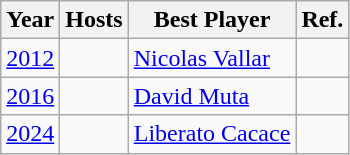<table class=wikitable>
<tr>
<th>Year</th>
<th>Hosts</th>
<th>Best Player</th>
<th>Ref.</th>
</tr>
<tr>
<td><a href='#'>2012</a></td>
<td></td>
<td> <a href='#'>Nicolas Vallar</a></td>
<td></td>
</tr>
<tr>
<td><a href='#'>2016</a></td>
<td></td>
<td> <a href='#'>David Muta</a></td>
<td></td>
</tr>
<tr>
<td><a href='#'>2024</a></td>
<td> <br> </td>
<td> <a href='#'>Liberato Cacace</a></td>
<td></td>
</tr>
</table>
